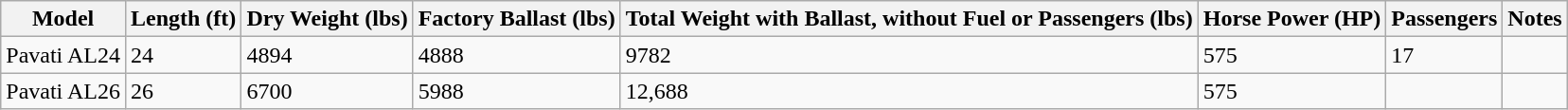<table class="wikitable sortable">
<tr>
<th>Model</th>
<th>Length (ft)</th>
<th>Dry Weight (lbs)</th>
<th>Factory Ballast (lbs)</th>
<th>Total Weight with Ballast, without Fuel or Passengers (lbs)</th>
<th>Horse Power (HP)</th>
<th>Passengers</th>
<th>Notes</th>
</tr>
<tr>
<td>Pavati AL24</td>
<td>24</td>
<td>4894</td>
<td>4888</td>
<td>9782</td>
<td>575</td>
<td>17</td>
<td></td>
</tr>
<tr>
<td>Pavati AL26</td>
<td>26</td>
<td>6700</td>
<td>5988</td>
<td>12,688</td>
<td>575</td>
<td></td>
<td></td>
</tr>
</table>
